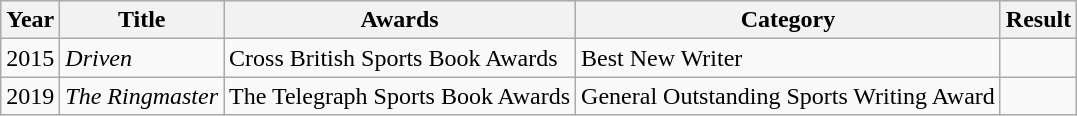<table class="wikitable">
<tr>
<th>Year</th>
<th>Title</th>
<th>Awards</th>
<th>Category</th>
<th>Result</th>
</tr>
<tr>
<td>2015</td>
<td><em>Driven</em></td>
<td>Cross British Sports Book Awards</td>
<td>Best New Writer</td>
<td></td>
</tr>
<tr>
<td>2019</td>
<td><em>The Ringmaster</em></td>
<td>The Telegraph Sports Book Awards</td>
<td>General Outstanding Sports Writing Award</td>
<td></td>
</tr>
</table>
